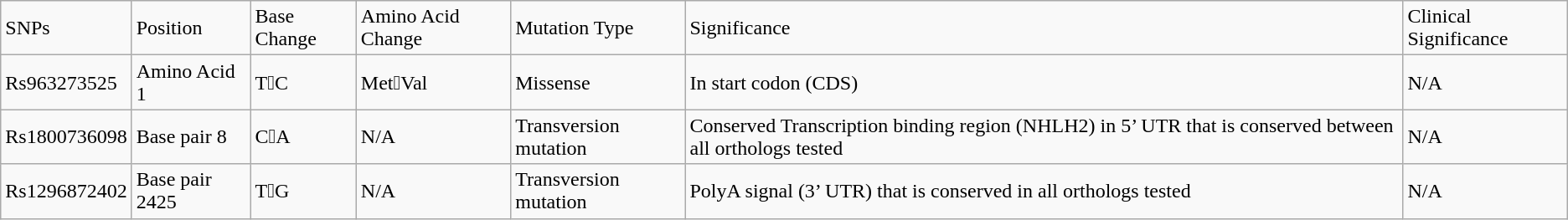<table class="wikitable mw-collapsible">
<tr>
<td>SNPs</td>
<td>Position</td>
<td>Base Change</td>
<td>Amino Acid Change</td>
<td>Mutation Type</td>
<td>Significance</td>
<td>Clinical Significance</td>
</tr>
<tr>
<td>Rs963273525</td>
<td>Amino Acid 1</td>
<td>TC</td>
<td>MetVal</td>
<td>Missense</td>
<td>In start codon (CDS)</td>
<td>N/A</td>
</tr>
<tr>
<td>Rs1800736098</td>
<td>Base pair 8</td>
<td>CA</td>
<td>N/A</td>
<td>Transversion mutation</td>
<td>Conserved Transcription binding region (NHLH2) in 5’ UTR that is conserved between all orthologs tested</td>
<td>N/A</td>
</tr>
<tr>
<td>Rs1296872402</td>
<td>Base pair 2425</td>
<td>TG</td>
<td>N/A</td>
<td>Transversion mutation</td>
<td>PolyA signal (3’ UTR) that is conserved in all orthologs tested</td>
<td>N/A</td>
</tr>
</table>
